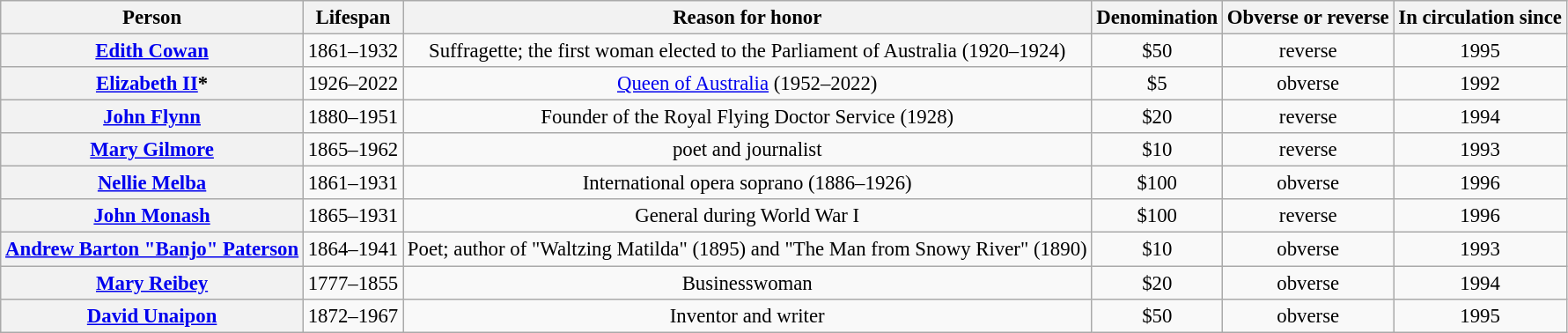<table class="wikitable" style="font-size: 95%; text-align:center;">
<tr>
<th>Person</th>
<th>Lifespan</th>
<th>Reason for honor</th>
<th>Denomination</th>
<th>Obverse or reverse</th>
<th>In circulation since</th>
</tr>
<tr>
<th><a href='#'>Edith Cowan</a></th>
<td>1861–1932</td>
<td>Suffragette; the first woman elected to the Parliament of Australia (1920–1924)</td>
<td>$50</td>
<td>reverse</td>
<td>1995</td>
</tr>
<tr>
<th><a href='#'>Elizabeth II</a>*</th>
<td>1926–2022</td>
<td><a href='#'>Queen of Australia</a> (1952–2022)</td>
<td>$5</td>
<td>obverse</td>
<td>1992</td>
</tr>
<tr>
<th><a href='#'>John Flynn</a></th>
<td>1880–1951</td>
<td>Founder of the Royal Flying Doctor Service (1928)</td>
<td>$20</td>
<td>reverse</td>
<td>1994</td>
</tr>
<tr>
<th><a href='#'>Mary Gilmore</a></th>
<td>1865–1962</td>
<td>poet and journalist</td>
<td>$10</td>
<td>reverse</td>
<td>1993</td>
</tr>
<tr>
<th><a href='#'>Nellie Melba</a></th>
<td>1861–1931</td>
<td>International opera soprano (1886–1926)</td>
<td>$100</td>
<td>obverse</td>
<td>1996</td>
</tr>
<tr>
<th><a href='#'>John Monash</a></th>
<td>1865–1931</td>
<td>General during World War I</td>
<td>$100</td>
<td>reverse</td>
<td>1996</td>
</tr>
<tr>
<th><a href='#'>Andrew Barton "Banjo" Paterson</a></th>
<td>1864–1941</td>
<td>Poet; author of "Waltzing Matilda" (1895) and "The Man from Snowy River" (1890)</td>
<td>$10</td>
<td>obverse</td>
<td>1993</td>
</tr>
<tr>
<th><a href='#'>Mary Reibey</a></th>
<td>1777–1855</td>
<td>Businesswoman</td>
<td>$20</td>
<td>obverse</td>
<td>1994</td>
</tr>
<tr>
<th><a href='#'>David Unaipon</a></th>
<td>1872–1967</td>
<td>Inventor and writer</td>
<td>$50</td>
<td>obverse</td>
<td>1995</td>
</tr>
</table>
